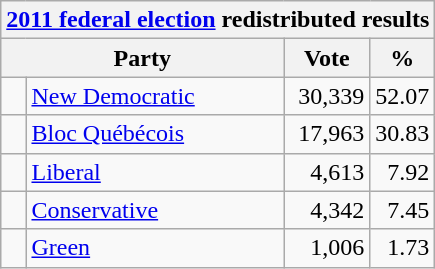<table class="wikitable">
<tr>
<th colspan="4"><a href='#'>2011 federal election</a> redistributed results</th>
</tr>
<tr>
<th bgcolor="#DDDDFF" width="130px" colspan="2">Party</th>
<th bgcolor="#DDDDFF" width="50px">Vote</th>
<th bgcolor="#DDDDFF" width="30px">%</th>
</tr>
<tr>
<td> </td>
<td><a href='#'>New Democratic</a></td>
<td align=right>30,339</td>
<td align=right>52.07</td>
</tr>
<tr>
<td> </td>
<td><a href='#'>Bloc Québécois</a></td>
<td align=right>17,963</td>
<td align=right>30.83</td>
</tr>
<tr>
<td> </td>
<td><a href='#'>Liberal</a></td>
<td align=right>4,613</td>
<td align=right>7.92</td>
</tr>
<tr>
<td> </td>
<td><a href='#'>Conservative</a></td>
<td align=right>4,342</td>
<td align=right>7.45</td>
</tr>
<tr>
<td> </td>
<td><a href='#'>Green</a></td>
<td align=right>1,006</td>
<td align=right>1.73</td>
</tr>
</table>
